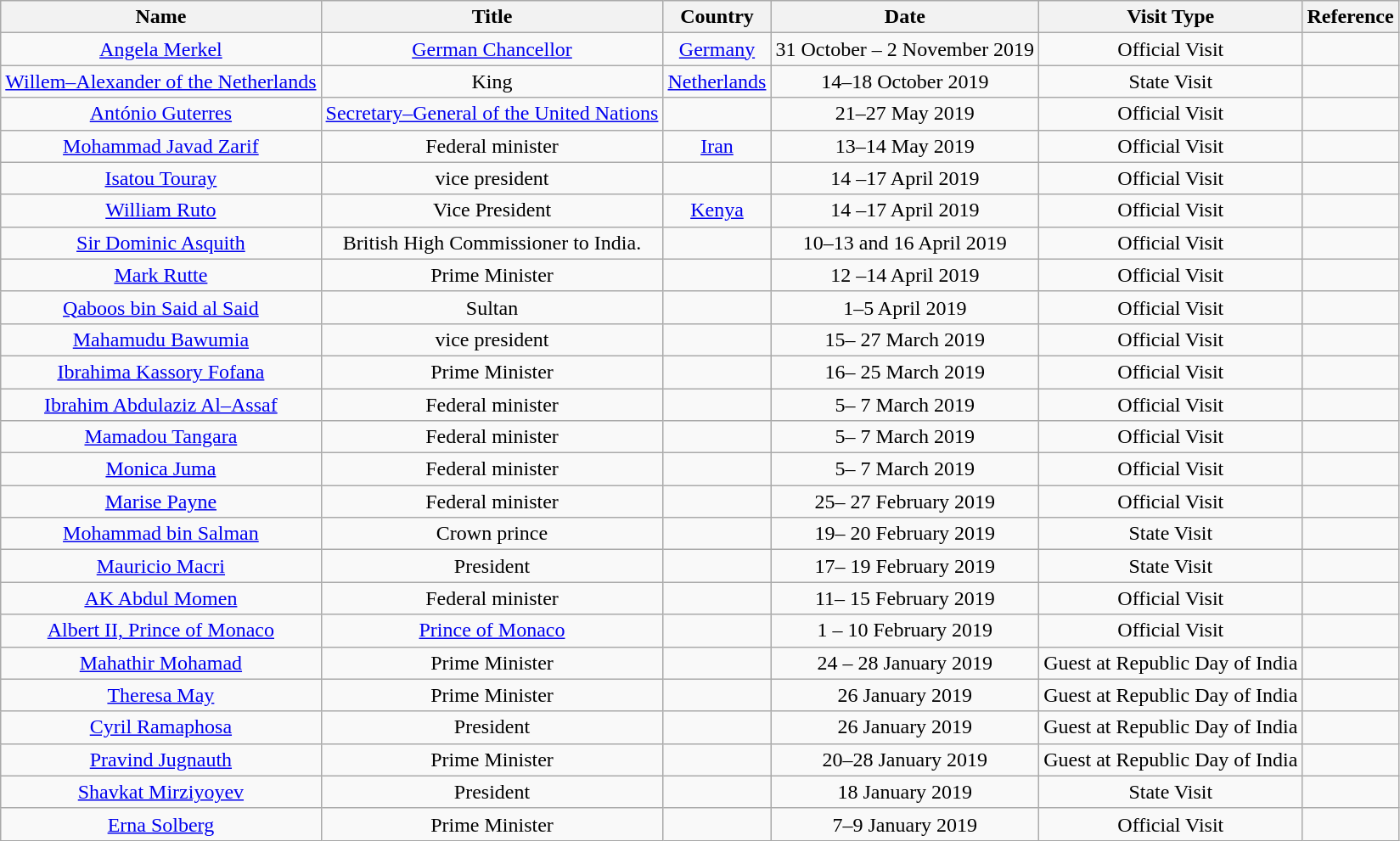<table class="wikitable" style="border-collapse:collapse; text-align:center">
<tr>
<th>Name</th>
<th>Title</th>
<th>Country</th>
<th>Date</th>
<th>Visit Type</th>
<th>Reference</th>
</tr>
<tr>
<td><a href='#'>Angela Merkel</a></td>
<td><a href='#'>German Chancellor</a></td>
<td> <a href='#'>Germany</a></td>
<td>31 October – 2 November 2019</td>
<td>Official Visit</td>
<td></td>
</tr>
<tr>
<td><a href='#'>Willem–Alexander of the Netherlands</a></td>
<td>King</td>
<td> <a href='#'>Netherlands</a></td>
<td>14–18 October 2019</td>
<td>State Visit</td>
<td></td>
</tr>
<tr>
<td><a href='#'>António Guterres</a></td>
<td><a href='#'>Secretary–General of the United Nations</a></td>
<td></td>
<td>21–27 May 2019</td>
<td>Official Visit</td>
<td></td>
</tr>
<tr>
<td><a href='#'>Mohammad Javad Zarif</a></td>
<td>Federal minister</td>
<td> <a href='#'>Iran</a></td>
<td>13–14 May 2019</td>
<td>Official Visit</td>
<td></td>
</tr>
<tr>
<td><a href='#'>Isatou Touray</a></td>
<td>vice president</td>
<td></td>
<td>14 –17 April 2019</td>
<td>Official Visit</td>
<td></td>
</tr>
<tr>
<td><a href='#'>William Ruto</a></td>
<td>Vice President</td>
<td> <a href='#'>Kenya</a></td>
<td>14 –17 April 2019</td>
<td>Official Visit</td>
<td></td>
</tr>
<tr>
<td><a href='#'>Sir Dominic Asquith</a></td>
<td>British High Commissioner to India.</td>
<td></td>
<td>10–13 and 16 April 2019</td>
<td>Official Visit</td>
<td></td>
</tr>
<tr>
<td><a href='#'>Mark Rutte</a></td>
<td>Prime Minister</td>
<td></td>
<td>12 –14 April 2019</td>
<td>Official Visit</td>
<td></td>
</tr>
<tr>
<td><a href='#'>Qaboos bin Said al Said</a></td>
<td>Sultan</td>
<td></td>
<td>1–5 April 2019</td>
<td>Official Visit</td>
<td></td>
</tr>
<tr>
<td><a href='#'>Mahamudu Bawumia</a></td>
<td>vice president</td>
<td></td>
<td>15– 27 March 2019</td>
<td>Official Visit</td>
<td></td>
</tr>
<tr>
<td><a href='#'>Ibrahima Kassory Fofana</a></td>
<td>Prime Minister</td>
<td></td>
<td>16– 25 March 2019</td>
<td>Official Visit</td>
<td></td>
</tr>
<tr>
<td><a href='#'>Ibrahim Abdulaziz Al–Assaf</a></td>
<td>Federal minister</td>
<td></td>
<td>5– 7 March 2019</td>
<td>Official Visit</td>
<td></td>
</tr>
<tr>
<td><a href='#'>Mamadou Tangara</a></td>
<td>Federal minister</td>
<td></td>
<td>5– 7 March 2019</td>
<td>Official Visit</td>
<td></td>
</tr>
<tr>
<td><a href='#'>Monica Juma</a></td>
<td>Federal minister</td>
<td></td>
<td>5– 7 March 2019</td>
<td>Official Visit</td>
<td></td>
</tr>
<tr>
<td><a href='#'>Marise Payne</a></td>
<td>Federal minister</td>
<td></td>
<td>25– 27 February 2019</td>
<td>Official Visit</td>
<td></td>
</tr>
<tr>
<td><a href='#'>Mohammad bin Salman</a></td>
<td>Crown prince</td>
<td></td>
<td>19– 20 February 2019</td>
<td>State Visit</td>
<td></td>
</tr>
<tr>
<td><a href='#'>Mauricio Macri</a></td>
<td>President</td>
<td></td>
<td>17– 19 February 2019</td>
<td>State Visit</td>
<td></td>
</tr>
<tr>
<td><a href='#'>AK Abdul Momen</a></td>
<td>Federal minister</td>
<td></td>
<td>11– 15 February 2019</td>
<td>Official Visit</td>
<td></td>
</tr>
<tr>
<td><a href='#'>Albert II, Prince of Monaco</a></td>
<td><a href='#'>Prince of Monaco</a></td>
<td></td>
<td>1 – 10 February 2019</td>
<td>Official Visit</td>
<td></td>
</tr>
<tr>
<td><a href='#'>Mahathir Mohamad</a></td>
<td>Prime Minister</td>
<td></td>
<td>24 – 28 January 2019</td>
<td>Guest at Republic Day of India</td>
<td></td>
</tr>
<tr>
<td><a href='#'>Theresa May</a></td>
<td>Prime Minister</td>
<td></td>
<td>26 January 2019</td>
<td>Guest at Republic Day of India</td>
<td></td>
</tr>
<tr>
<td><a href='#'>Cyril Ramaphosa</a></td>
<td>President</td>
<td></td>
<td>26 January 2019</td>
<td>Guest at Republic Day of India</td>
<td></td>
</tr>
<tr>
<td><a href='#'>Pravind Jugnauth</a></td>
<td>Prime Minister</td>
<td></td>
<td>20–28 January 2019</td>
<td>Guest at Republic Day of India</td>
<td></td>
</tr>
<tr>
<td><a href='#'>Shavkat Mirziyoyev</a></td>
<td>President</td>
<td></td>
<td>18 January 2019</td>
<td>State Visit</td>
<td></td>
</tr>
<tr>
<td><a href='#'>Erna Solberg</a></td>
<td>Prime Minister</td>
<td></td>
<td>7–9 January 2019</td>
<td>Official Visit</td>
<td></td>
</tr>
</table>
